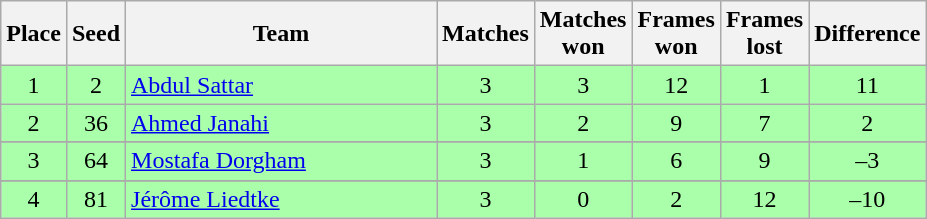<table class="wikitable" style="text-align: center;">
<tr>
<th width=20>Place</th>
<th width=20>Seed</th>
<th width=200>Team</th>
<th width=20>Matches</th>
<th width=20>Matches won</th>
<th width=20>Frames won</th>
<th width=20>Frames lost</th>
<th width=20>Difference</th>
</tr>
<tr style="background:#aaffaa;">
<td>1</td>
<td>2</td>
<td style="text-align:left;"> <a href='#'>Abdul Sattar</a></td>
<td>3</td>
<td>3</td>
<td>12</td>
<td>1</td>
<td>11</td>
</tr>
<tr style="background:#aaffaa;">
<td>2</td>
<td>36</td>
<td style="text-align:left;"> <a href='#'>Ahmed Janahi</a></td>
<td>3</td>
<td>2</td>
<td>9</td>
<td>7</td>
<td>2</td>
</tr>
<tr>
</tr>
<tr style="background:#aaffaa;">
<td>3</td>
<td>64</td>
<td style="text-align:left;"> <a href='#'>Mostafa Dorgham</a></td>
<td>3</td>
<td>1</td>
<td>6</td>
<td>9</td>
<td>–3</td>
</tr>
<tr>
</tr>
<tr style="background:#aaffaa;">
<td>4</td>
<td>81</td>
<td style="text-align:left;"> <a href='#'>Jérôme Liedtke</a></td>
<td>3</td>
<td>0</td>
<td>2</td>
<td>12</td>
<td>–10</td>
</tr>
</table>
